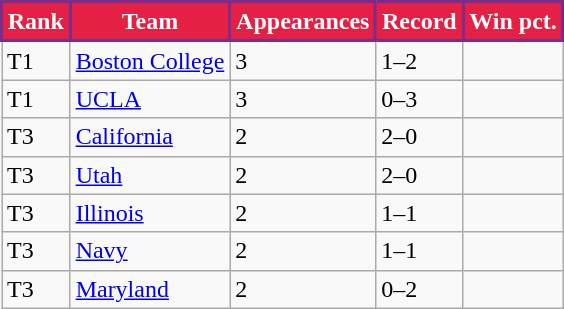<table class = "wikitable">
<tr>
<th style="background:#E42045; color:#FFFFFF; border: 2px solid #792D8D;">Rank</th>
<th style="background:#E42045; color:#FFFFFF; border: 2px solid #792D8D;">Team</th>
<th style="background:#E42045; color:#FFFFFF; border: 2px solid #792D8D;">Appearances</th>
<th style="background:#E42045; color:#FFFFFF; border: 2px solid #792D8D;">Record</th>
<th style="background:#E42045; color:#FFFFFF; border: 2px solid #792D8D;">Win pct.</th>
</tr>
<tr>
<td>T1</td>
<td><a href='#'>Boston College</a></td>
<td>3</td>
<td>1–2</td>
<td></td>
</tr>
<tr>
<td>T1</td>
<td><a href='#'>UCLA</a></td>
<td>3</td>
<td>0–3</td>
<td></td>
</tr>
<tr>
<td>T3</td>
<td><a href='#'>California</a></td>
<td>2</td>
<td>2–0</td>
<td></td>
</tr>
<tr>
<td>T3</td>
<td><a href='#'>Utah</a></td>
<td>2</td>
<td>2–0</td>
<td></td>
</tr>
<tr>
<td>T3</td>
<td><a href='#'>Illinois</a></td>
<td>2</td>
<td>1–1</td>
<td></td>
</tr>
<tr>
<td>T3</td>
<td><a href='#'>Navy</a></td>
<td>2</td>
<td>1–1</td>
<td></td>
</tr>
<tr>
<td>T3</td>
<td><a href='#'>Maryland</a></td>
<td>2</td>
<td>0–2</td>
<td></td>
</tr>
</table>
